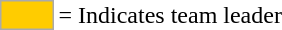<table>
<tr>
<td style="background:#fc0; border:1px solid #aaa; width:2em;"></td>
<td>= Indicates team leader</td>
</tr>
</table>
